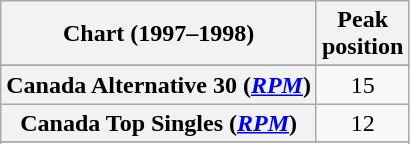<table class="wikitable sortable plainrowheaders">
<tr>
<th scope="col">Chart (1997–1998)</th>
<th scope="col">Peak<br>position</th>
</tr>
<tr>
</tr>
<tr>
<th scope="row">Canada Alternative 30 (<em><a href='#'>RPM</a></em>)</th>
<td style="text-align:center;">15</td>
</tr>
<tr>
<th scope="row">Canada Top Singles (<em><a href='#'>RPM</a></em>)</th>
<td style="text-align:center;">12</td>
</tr>
<tr>
</tr>
<tr>
</tr>
<tr>
</tr>
<tr>
</tr>
<tr>
</tr>
</table>
